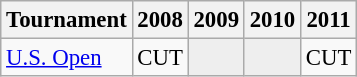<table class="wikitable" style="font-size:95%;text-align:center;">
<tr>
<th>Tournament</th>
<th>2008</th>
<th>2009</th>
<th>2010</th>
<th>2011</th>
</tr>
<tr>
<td align=left><a href='#'>U.S. Open</a></td>
<td>CUT</td>
<td style="background:#eeeeee;"></td>
<td style="background:#eeeeee;"></td>
<td>CUT</td>
</tr>
</table>
